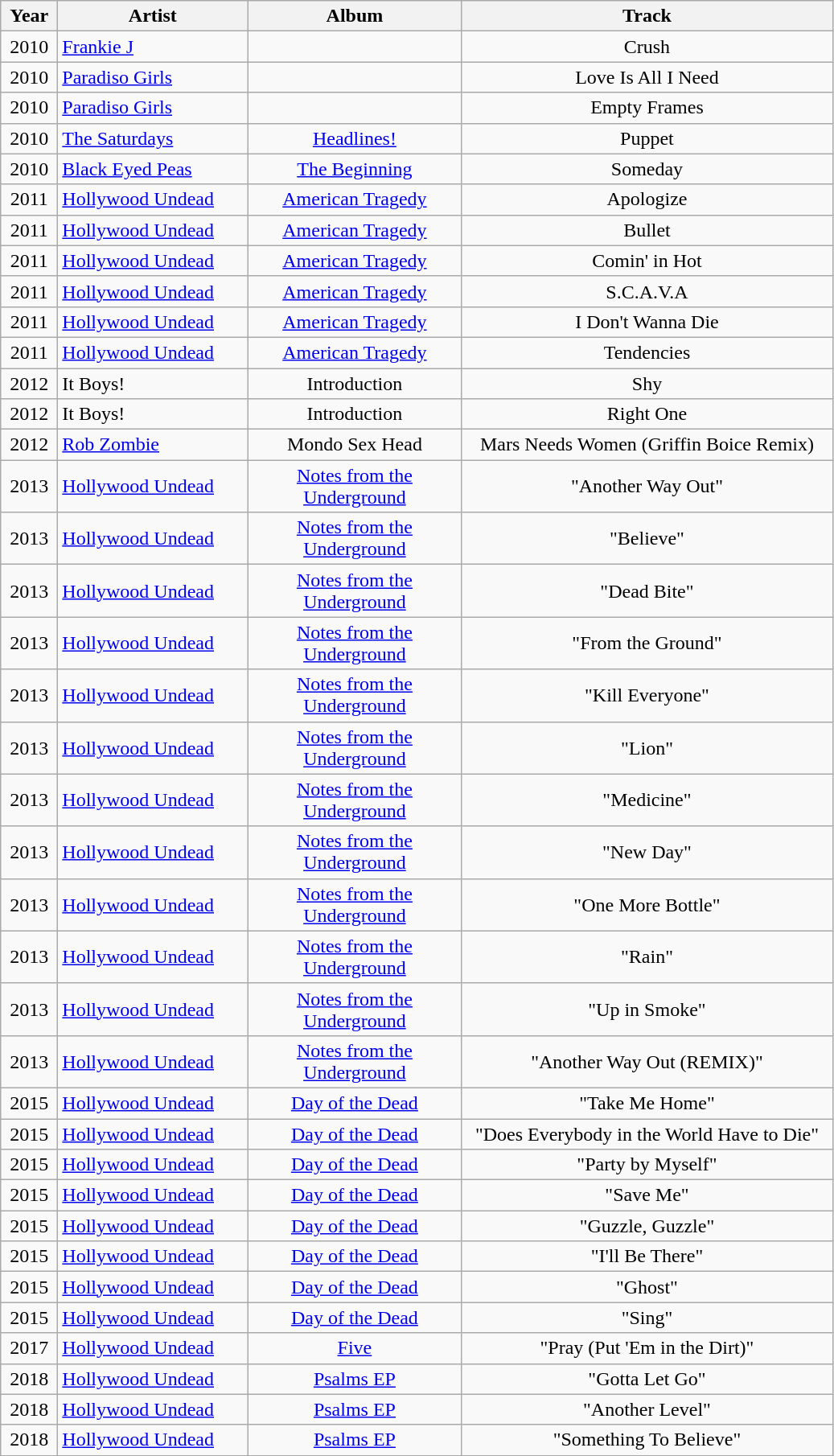<table class="wikitable">
<tr ">
<th style="vertical-align:top; text-align:center; width:40px;">Year</th>
<th style="vertical-align:top; text-align:center; width:150px;">Artist</th>
<th style="vertical-align:top; text-align:center; width:170px;">Album</th>
<th style="vertical-align:top; text-align:center; width:300px;">Track</th>
</tr>
<tr>
<td style="text-align:center;">2010</td>
<td align="left"><a href='#'>Frankie J</a></td>
<td style="text-align:center;"></td>
<td style="text-align:center;">Crush</td>
</tr>
<tr>
<td style="text-align:center;">2010</td>
<td align="left"><a href='#'>Paradiso Girls</a></td>
<td style="text-align:center;"></td>
<td style="text-align:center;">Love Is All I Need</td>
</tr>
<tr>
<td style="text-align:center;">2010</td>
<td align="left"><a href='#'>Paradiso Girls</a></td>
<td style="text-align:center;"></td>
<td style="text-align:center;">Empty Frames</td>
</tr>
<tr>
<td style="text-align:center;">2010</td>
<td align="left"><a href='#'>The Saturdays</a></td>
<td style="text-align:center;"><a href='#'>Headlines!</a></td>
<td style="text-align:center;">Puppet</td>
</tr>
<tr>
<td style="text-align:center;">2010</td>
<td align="left"><a href='#'>Black Eyed Peas</a></td>
<td style="text-align:center;"><a href='#'>The Beginning</a></td>
<td style="text-align:center;">Someday</td>
</tr>
<tr>
<td style="text-align:center;">2011</td>
<td align="left"><a href='#'>Hollywood Undead</a></td>
<td style="text-align:center;"><a href='#'>American Tragedy</a></td>
<td style="text-align:center;">Apologize</td>
</tr>
<tr>
<td style="text-align:center;">2011</td>
<td align="left"><a href='#'>Hollywood Undead</a></td>
<td style="text-align:center;"><a href='#'>American Tragedy</a></td>
<td style="text-align:center;">Bullet</td>
</tr>
<tr>
<td style="text-align:center;">2011</td>
<td align="left"><a href='#'>Hollywood Undead</a></td>
<td style="text-align:center;"><a href='#'>American Tragedy</a></td>
<td style="text-align:center;">Comin' in Hot</td>
</tr>
<tr>
<td style="text-align:center;">2011</td>
<td align="left"><a href='#'>Hollywood Undead</a></td>
<td style="text-align:center;"><a href='#'>American Tragedy</a></td>
<td style="text-align:center;">S.C.A.V.A</td>
</tr>
<tr>
<td style="text-align:center;">2011</td>
<td align="left"><a href='#'>Hollywood Undead</a></td>
<td style="text-align:center;"><a href='#'>American Tragedy</a></td>
<td style="text-align:center;">I Don't Wanna Die</td>
</tr>
<tr>
<td style="text-align:center;">2011</td>
<td align="left"><a href='#'>Hollywood Undead</a></td>
<td style="text-align:center;"><a href='#'>American Tragedy</a></td>
<td style="text-align:center;">Tendencies</td>
</tr>
<tr>
<td style="text-align:center;">2012</td>
<td align="left">It Boys!</td>
<td style="text-align:center;">Introduction</td>
<td style="text-align:center;">Shy</td>
</tr>
<tr>
<td style="text-align:center;">2012</td>
<td align="left">It Boys!</td>
<td style="text-align:center;">Introduction</td>
<td style="text-align:center;">Right One</td>
</tr>
<tr>
<td style="text-align:center;">2012</td>
<td align="left"><a href='#'>Rob Zombie</a></td>
<td style="text-align:center;">Mondo Sex Head</td>
<td style="text-align:center;">Mars Needs Women (Griffin Boice Remix) </td>
</tr>
<tr>
<td style="text-align:center;">2013</td>
<td align="left"><a href='#'>Hollywood Undead</a></td>
<td style="text-align:center;"><a href='#'>Notes from the Underground</a></td>
<td style="text-align:center;">"Another Way Out"</td>
</tr>
<tr>
<td style="text-align:center;">2013</td>
<td align="left"><a href='#'>Hollywood Undead</a></td>
<td style="text-align:center;"><a href='#'>Notes from the Underground</a></td>
<td style="text-align:center;">"Believe"</td>
</tr>
<tr>
<td style="text-align:center;">2013</td>
<td align="left"><a href='#'>Hollywood Undead</a></td>
<td style="text-align:center;"><a href='#'>Notes from the Underground</a></td>
<td style="text-align:center;">"Dead Bite"</td>
</tr>
<tr>
<td style="text-align:center;">2013</td>
<td align="left"><a href='#'>Hollywood Undead</a></td>
<td style="text-align:center;"><a href='#'>Notes from the Underground</a></td>
<td style="text-align:center;">"From the Ground"</td>
</tr>
<tr>
<td style="text-align:center;">2013</td>
<td align="left"><a href='#'>Hollywood Undead</a></td>
<td style="text-align:center;"><a href='#'>Notes from the Underground</a></td>
<td style="text-align:center;">"Kill Everyone"</td>
</tr>
<tr>
<td style="text-align:center;">2013</td>
<td align="left"><a href='#'>Hollywood Undead</a></td>
<td style="text-align:center;"><a href='#'>Notes from the Underground</a></td>
<td style="text-align:center;">"Lion"</td>
</tr>
<tr>
<td style="text-align:center;">2013</td>
<td align="left"><a href='#'>Hollywood Undead</a></td>
<td style="text-align:center;"><a href='#'>Notes from the Underground</a></td>
<td style="text-align:center;">"Medicine"</td>
</tr>
<tr>
<td style="text-align:center;">2013</td>
<td align="left"><a href='#'>Hollywood Undead</a></td>
<td style="text-align:center;"><a href='#'>Notes from the Underground</a></td>
<td style="text-align:center;">"New Day"</td>
</tr>
<tr>
<td style="text-align:center;">2013</td>
<td align="left"><a href='#'>Hollywood Undead</a></td>
<td style="text-align:center;"><a href='#'>Notes from the Underground</a></td>
<td style="text-align:center;">"One More Bottle"</td>
</tr>
<tr>
<td style="text-align:center;">2013</td>
<td align="left"><a href='#'>Hollywood Undead</a></td>
<td style="text-align:center;"><a href='#'>Notes from the Underground</a></td>
<td style="text-align:center;">"Rain"</td>
</tr>
<tr>
<td style="text-align:center;">2013</td>
<td align="left"><a href='#'>Hollywood Undead</a></td>
<td style="text-align:center;"><a href='#'>Notes from the Underground</a></td>
<td style="text-align:center;">"Up in Smoke"</td>
</tr>
<tr>
<td style="text-align:center;">2013</td>
<td align="left"><a href='#'>Hollywood Undead</a></td>
<td style="text-align:center;"><a href='#'>Notes from the Underground</a></td>
<td style="text-align:center;">"Another Way Out (REMIX)"</td>
</tr>
<tr>
<td style="text-align:center;">2015</td>
<td align="left"><a href='#'>Hollywood Undead</a></td>
<td style="text-align:center;"><a href='#'>Day of the Dead</a></td>
<td style="text-align:center;">"Take Me Home"</td>
</tr>
<tr>
<td style="text-align:center;">2015</td>
<td align="left"><a href='#'>Hollywood Undead</a></td>
<td style="text-align:center;"><a href='#'>Day of the Dead</a></td>
<td style="text-align:center;">"Does Everybody in the World Have to Die"</td>
</tr>
<tr>
<td style="text-align:center;">2015</td>
<td align="left"><a href='#'>Hollywood Undead</a></td>
<td style="text-align:center;"><a href='#'>Day of the Dead</a></td>
<td style="text-align:center;">"Party by Myself"</td>
</tr>
<tr>
<td style="text-align:center;">2015</td>
<td align="left"><a href='#'>Hollywood Undead</a></td>
<td style="text-align:center;"><a href='#'>Day of the Dead</a></td>
<td style="text-align:center;">"Save Me"</td>
</tr>
<tr>
<td style="text-align:center;">2015</td>
<td align="left"><a href='#'>Hollywood Undead</a></td>
<td style="text-align:center;"><a href='#'>Day of the Dead</a></td>
<td style="text-align:center;">"Guzzle, Guzzle"</td>
</tr>
<tr>
<td style="text-align:center;">2015</td>
<td align="left"><a href='#'>Hollywood Undead</a></td>
<td style="text-align:center;"><a href='#'>Day of the Dead</a></td>
<td style="text-align:center;">"I'll Be There"</td>
</tr>
<tr>
<td style="text-align:center;">2015</td>
<td align="left"><a href='#'>Hollywood Undead</a></td>
<td style="text-align:center;"><a href='#'>Day of the Dead</a></td>
<td style="text-align:center;">"Ghost"</td>
</tr>
<tr>
<td style="text-align:center;">2015</td>
<td align="left"><a href='#'>Hollywood Undead</a></td>
<td style="text-align:center;"><a href='#'>Day of the Dead</a></td>
<td style="text-align:center;">"Sing"</td>
</tr>
<tr>
<td style="text-align:center;">2017</td>
<td align="left"><a href='#'>Hollywood Undead</a></td>
<td style="text-align:center;"><a href='#'>Five</a></td>
<td style="text-align:center;">"Pray (Put 'Em in the Dirt)"</td>
</tr>
<tr>
<td style="text-align:center;">2018</td>
<td align="left"><a href='#'>Hollywood Undead</a></td>
<td style="text-align:center;"><a href='#'>Psalms EP</a></td>
<td style="text-align:center;">"Gotta Let Go"</td>
</tr>
<tr>
<td style="text-align:center;">2018</td>
<td align="left"><a href='#'>Hollywood Undead</a></td>
<td style="text-align:center;"><a href='#'>Psalms EP</a></td>
<td style="text-align:center;">"Another Level"</td>
</tr>
<tr>
<td style="text-align:center;">2018</td>
<td align="left"><a href='#'>Hollywood Undead</a></td>
<td style="text-align:center;"><a href='#'>Psalms EP</a></td>
<td style="text-align:center;">"Something To Believe"</td>
</tr>
</table>
